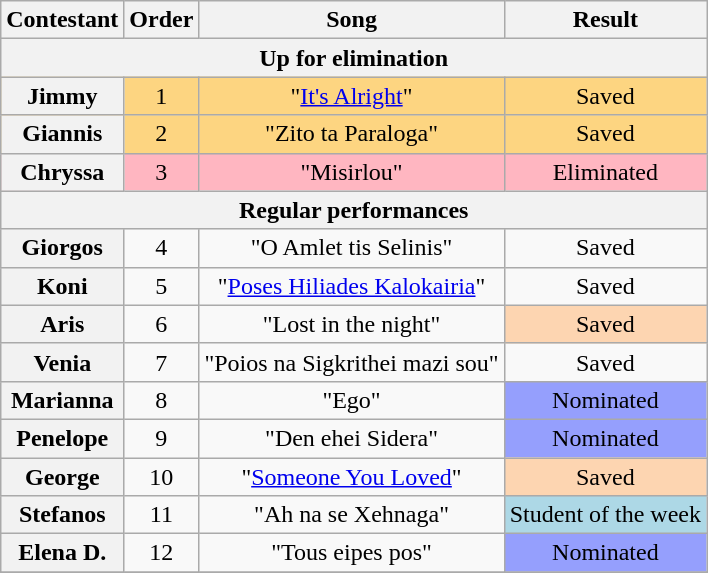<table class="wikitable sortable plainrowheaders" style="text-align:center;">
<tr>
<th scope="col">Contestant</th>
<th scope="col">Order</th>
<th scope="col">Song</th>
<th scope="col">Result</th>
</tr>
<tr>
<th colspan="4">Up for elimination</th>
</tr>
<tr style="background:#fdd581">
<th scope="row">Jimmy</th>
<td>1</td>
<td>"<a href='#'>It's Alright</a>"</td>
<td>Saved</td>
</tr>
<tr style="background:#fdd581">
<th scope="row">Giannis</th>
<td>2</td>
<td>"Zito ta Paraloga"</td>
<td>Saved</td>
</tr>
<tr style="background:lightpink">
<th scope="row">Chryssa</th>
<td>3</td>
<td>"Misirlou"</td>
<td>Eliminated</td>
</tr>
<tr>
<th colspan="4">Regular performances</th>
</tr>
<tr>
<th scope="row">Giorgos</th>
<td>4</td>
<td>"O Amlet tis Selinis"</td>
<td>Saved</td>
</tr>
<tr>
<th scope="row">Koni</th>
<td>5</td>
<td>"<a href='#'>Poses Hiliades Kalokairia</a>"</td>
<td>Saved</td>
</tr>
<tr>
<th scope="row">Aris</th>
<td>6</td>
<td>"Lost in the night"</td>
<td style="background:#fdd5b1">Saved</td>
</tr>
<tr>
<th scope="row">Venia</th>
<td>7</td>
<td>"Poios na Sigkrithei mazi sou"</td>
<td>Saved</td>
</tr>
<tr>
<th scope="row">Marianna</th>
<td>8</td>
<td>"Ego"</td>
<td style="background:#959ffd">Nominated</td>
</tr>
<tr>
<th scope="row">Penelope</th>
<td>9</td>
<td>"Den ehei Sidera"</td>
<td style="background:#959ffd">Nominated</td>
</tr>
<tr>
<th scope="row">George</th>
<td>10</td>
<td>"<a href='#'>Someone You Loved</a>"</td>
<td style="background:#fdd5b1">Saved</td>
</tr>
<tr>
<th scope="row">Stefanos</th>
<td>11</td>
<td>"Ah na se Xehnaga"</td>
<td style="background-color: lightblue;">Student of the week</td>
</tr>
<tr>
<th scope="row">Elena D.</th>
<td>12</td>
<td>"Tous eipes pos"</td>
<td style="background:#959ffd">Nominated</td>
</tr>
<tr>
</tr>
</table>
